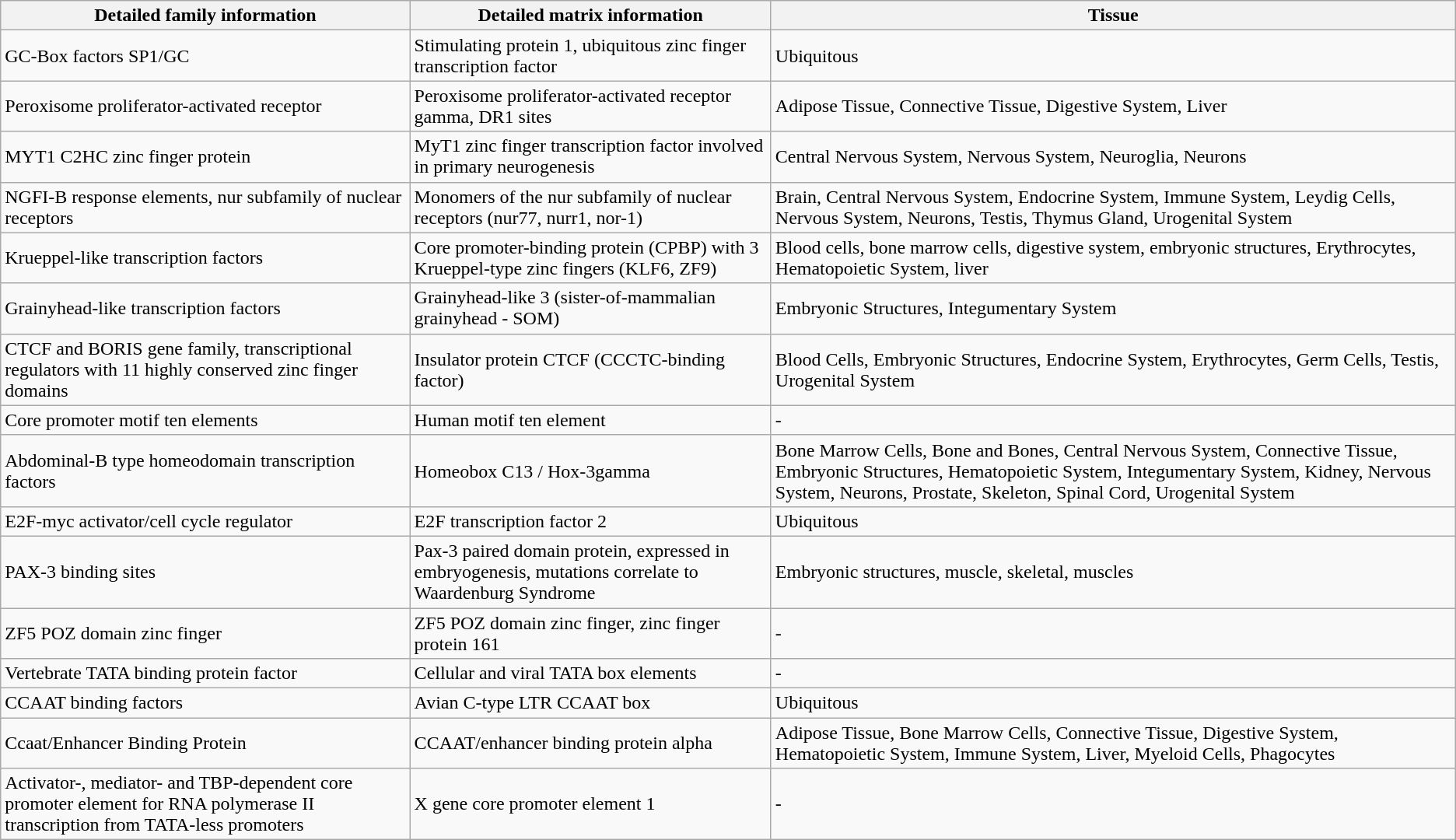<table class="wikitable">
<tr>
<th>Detailed family information</th>
<th>Detailed matrix information</th>
<th>Tissue</th>
</tr>
<tr>
<td>GC-Box factors SP1/GC</td>
<td>Stimulating protein 1, ubiquitous zinc finger transcription factor</td>
<td>Ubiquitous</td>
</tr>
<tr>
<td>Peroxisome proliferator-activated receptor</td>
<td>Peroxisome proliferator-activated receptor gamma, DR1 sites</td>
<td>Adipose Tissue, Connective Tissue, Digestive System, Liver</td>
</tr>
<tr>
<td>MYT1 C2HC zinc finger protein</td>
<td>MyT1 zinc finger transcription factor involved in primary neurogenesis</td>
<td>Central Nervous System, Nervous System, Neuroglia, Neurons</td>
</tr>
<tr>
<td>NGFI-B response elements, nur subfamily of nuclear receptors</td>
<td>Monomers of the nur subfamily of nuclear receptors (nur77, nurr1, nor-1)</td>
<td>Brain, Central Nervous System, Endocrine System, Immune System, Leydig Cells, Nervous System, Neurons, Testis, Thymus Gland, Urogenital System</td>
</tr>
<tr>
<td>Krueppel-like transcription factors</td>
<td>Core promoter-binding protein (CPBP) with 3 Krueppel-type zinc fingers (KLF6, ZF9)</td>
<td>Blood cells, bone marrow cells, digestive system, embryonic structures, Erythrocytes, Hematopoietic System, liver</td>
</tr>
<tr>
<td>Grainyhead-like transcription factors</td>
<td>Grainyhead-like 3 (sister-of-mammalian grainyhead - SOM)</td>
<td>Embryonic Structures, Integumentary System</td>
</tr>
<tr>
<td>CTCF and BORIS gene family, transcriptional regulators with 11 highly conserved zinc finger domains</td>
<td>Insulator protein CTCF (CCCTC-binding factor)</td>
<td>Blood Cells, Embryonic Structures, Endocrine System, Erythrocytes, Germ Cells, Testis, Urogenital System</td>
</tr>
<tr>
<td>Core promoter motif ten elements</td>
<td>Human motif ten element</td>
<td>-</td>
</tr>
<tr>
<td>Abdominal-B type homeodomain transcription factors</td>
<td>Homeobox C13 / Hox-3gamma</td>
<td>Bone Marrow Cells, Bone and Bones, Central Nervous System, Connective Tissue, Embryonic Structures, Hematopoietic System, Integumentary System, Kidney, Nervous System, Neurons, Prostate, Skeleton, Spinal Cord, Urogenital System</td>
</tr>
<tr>
<td>E2F-myc activator/cell cycle regulator</td>
<td>E2F transcription factor 2</td>
<td>Ubiquitous</td>
</tr>
<tr>
<td>PAX-3 binding sites</td>
<td>Pax-3 paired domain protein, expressed in embryogenesis, mutations correlate to Waardenburg Syndrome</td>
<td>Embryonic structures, muscle, skeletal, muscles</td>
</tr>
<tr>
<td>ZF5 POZ domain zinc finger</td>
<td>ZF5 POZ domain zinc finger, zinc finger protein 161</td>
<td>-</td>
</tr>
<tr>
<td>Vertebrate TATA binding protein factor</td>
<td>Cellular and viral TATA box elements</td>
<td>-</td>
</tr>
<tr>
<td>CCAAT binding factors</td>
<td>Avian C-type LTR CCAAT box</td>
<td>Ubiquitous</td>
</tr>
<tr>
<td>Ccaat/Enhancer Binding Protein</td>
<td>CCAAT/enhancer binding protein alpha</td>
<td>Adipose Tissue, Bone Marrow Cells, Connective Tissue, Digestive System, Hematopoietic System, Immune System, Liver, Myeloid Cells, Phagocytes</td>
</tr>
<tr>
<td>Activator-, mediator- and TBP-dependent core promoter element for RNA polymerase II transcription from TATA-less promoters</td>
<td>X gene core promoter element 1</td>
<td>-</td>
</tr>
</table>
